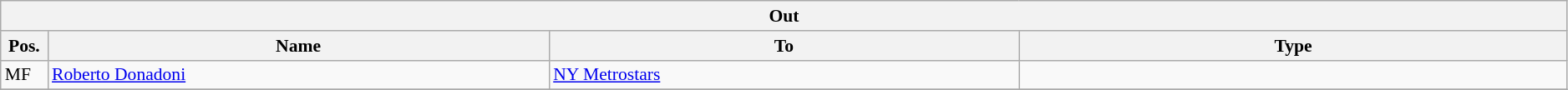<table class="wikitable" style="font-size:90%;width:99%;">
<tr>
<th colspan="4">Out</th>
</tr>
<tr>
<th width=3%>Pos.</th>
<th width=32%>Name</th>
<th width=30%>To</th>
<th width=35%>Type</th>
</tr>
<tr>
<td>MF</td>
<td><a href='#'>Roberto Donadoni</a></td>
<td><a href='#'>NY Metrostars</a></td>
<td></td>
</tr>
<tr>
</tr>
</table>
